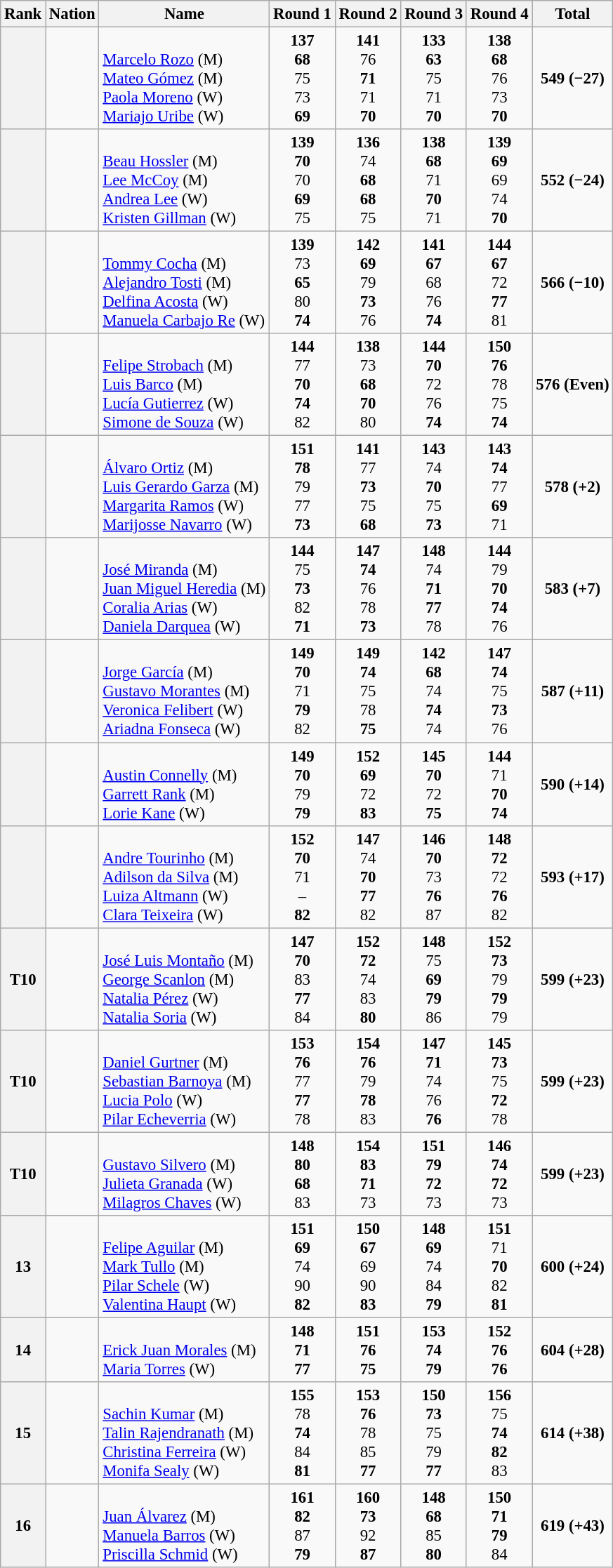<table class="wikitable sortable" style="text-align:center; font-size:95%">
<tr>
<th>Rank</th>
<th>Nation</th>
<th>Name</th>
<th>Round 1</th>
<th>Round 2</th>
<th>Round 3</th>
<th>Round 4</th>
<th>Total</th>
</tr>
<tr>
<th></th>
<td align=left></td>
<td align=left><br><a href='#'>Marcelo Rozo</a> (M)<br><a href='#'>Mateo Gómez</a> (M)<br><a href='#'>Paola Moreno</a> (W)<br><a href='#'>Mariajo Uribe</a> (W)</td>
<td><strong>137</strong><br><strong>68</strong><br>75<br>73<br><strong>69</strong></td>
<td><strong>141</strong><br>76<br><strong>71</strong><br>71<br><strong>70</strong></td>
<td><strong>133</strong><br><strong>63</strong><br>75<br>71<br><strong>70</strong></td>
<td><strong>138</strong><br><strong>68</strong><br> 76<br>73<br><strong>70</strong></td>
<td><strong>549 (−27)</strong></td>
</tr>
<tr>
<th></th>
<td align=left></td>
<td align=left><br><a href='#'>Beau Hossler</a> (M)<br><a href='#'>Lee McCoy</a> (M)<br><a href='#'>Andrea Lee</a> (W)<br><a href='#'>Kristen Gillman</a> (W)</td>
<td><strong>139</strong><br><strong>70</strong><br>70<br><strong>69</strong><br>75</td>
<td><strong>136</strong><br>74<br><strong>68</strong><br><strong>68</strong><br>75</td>
<td><strong>138</strong><br><strong>68</strong><br>71<br><strong>70</strong><br>71</td>
<td><strong>139</strong><br><strong>69</strong><br>69<br>74<br><strong>70</strong></td>
<td><strong>552 (−24)</strong></td>
</tr>
<tr>
<th></th>
<td align=left></td>
<td align=left><br><a href='#'>Tommy Cocha</a> (M)<br><a href='#'>Alejandro Tosti</a> (M)<br><a href='#'>Delfina Acosta</a> (W)<br><a href='#'>Manuela Carbajo Re</a> (W)</td>
<td><strong>139</strong><br>73<br><strong>65</strong><br>80<br><strong>74</strong></td>
<td><strong>142</strong><br><strong>69</strong><br>79<br><strong>73</strong><br>76</td>
<td><strong>141</strong><br><strong>67</strong><br>68<br>76<br><strong>74</strong></td>
<td><strong>144</strong><br><strong>67</strong><br>72<br><strong>77</strong><br>81</td>
<td><strong>566 (−10)</strong></td>
</tr>
<tr>
<th></th>
<td align=left></td>
<td align=left><br><a href='#'>Felipe Strobach</a> (M)<br><a href='#'>Luis Barco</a> (M)<br><a href='#'>Lucía Gutierrez</a> (W)<br><a href='#'>Simone de Souza</a> (W)</td>
<td><strong>144</strong><br>77<br><strong>70</strong><br><strong>74</strong><br>82</td>
<td><strong>138</strong><br>73<br><strong>68</strong><br><strong>70</strong><br>80</td>
<td><strong>144</strong><br><strong>70</strong><br>72<br>76<br><strong>74</strong></td>
<td><strong>150</strong><br><strong>76</strong><br>78<br>75<br><strong>74</strong></td>
<td><strong>576 (Even)</strong></td>
</tr>
<tr>
<th></th>
<td align=left></td>
<td align=left><br><a href='#'>Álvaro Ortiz</a> (M)<br><a href='#'>Luis Gerardo Garza</a> (M)<br><a href='#'>Margarita Ramos</a> (W)<br><a href='#'>Marijosse Navarro</a> (W)</td>
<td><strong>151</strong><br><strong>78</strong><br>79<br>77<br><strong>73</strong></td>
<td><strong>141</strong><br>77<br><strong>73</strong><br>75<br><strong>68</strong></td>
<td><strong>143</strong><br>74<br><strong>70</strong><br>75<br><strong>73</strong></td>
<td><strong>143</strong><br><strong>74</strong><br>77<br><strong>69</strong><br>71</td>
<td><strong>578 (+2)</strong></td>
</tr>
<tr>
<th></th>
<td align=left></td>
<td align=left><br><a href='#'>José Miranda</a> (M)<br><a href='#'>Juan Miguel Heredia</a> (M)<br><a href='#'>Coralia Arias</a> (W)<br><a href='#'>Daniela Darquea</a> (W)</td>
<td><strong>144</strong><br>75<br><strong>73</strong><br>82<br><strong>71</strong></td>
<td><strong>147</strong><br><strong>74</strong><br>76<br>78<br><strong>73</strong></td>
<td><strong>148</strong><br>74<br><strong>71</strong><br><strong>77</strong><br>78</td>
<td><strong>144</strong><br>79<br><strong>70</strong><br><strong>74</strong><br>76</td>
<td><strong>583 (+7)</strong></td>
</tr>
<tr>
<th></th>
<td align=left></td>
<td align=left><br><a href='#'>Jorge García</a> (M)<br><a href='#'>Gustavo Morantes</a> (M)<br><a href='#'>Veronica Felibert</a> (W)<br><a href='#'>Ariadna Fonseca</a> (W)</td>
<td><strong>149</strong><br><strong>70</strong><br>71<br><strong>79</strong><br>82</td>
<td><strong>149</strong><br><strong>74</strong><br>75<br>78<br><strong>75</strong></td>
<td><strong>142</strong><br><strong>68</strong><br>74<br><strong>74</strong><br>74</td>
<td><strong>147</strong><br><strong>74</strong><br>75<br><strong>73</strong><br>76</td>
<td><strong>587 (+11)</strong></td>
</tr>
<tr>
<th></th>
<td align=left></td>
<td align=left><br><a href='#'>Austin Connelly</a> (M)<br><a href='#'>Garrett Rank</a> (M)<br><a href='#'>Lorie Kane</a> (W)</td>
<td><strong>149</strong><br><strong>70</strong><br>79<br><strong>79</strong></td>
<td><strong>152</strong><br><strong>69</strong><br>72<br><strong>83</strong></td>
<td><strong>145</strong><br><strong>70</strong><br>72<br><strong>75</strong></td>
<td><strong>144</strong><br>71<br><strong>70</strong><br><strong>74</strong></td>
<td><strong>590 (+14)</strong></td>
</tr>
<tr>
<th></th>
<td align=left></td>
<td align=left><br><a href='#'>Andre Tourinho</a> (M)<br><a href='#'>Adilson da Silva</a> (M)<br><a href='#'>Luiza Altmann</a> (W)<br><a href='#'>Clara Teixeira</a> (W)</td>
<td><strong>152</strong><br><strong>70</strong><br>71<br> – <br><strong>82</strong></td>
<td><strong>147</strong><br>74<br><strong>70</strong><br><strong>77</strong><br>82</td>
<td><strong>146</strong><br><strong>70</strong><br>73<br><strong>76</strong><br>87</td>
<td><strong>148</strong><br><strong>72</strong><br>72<br><strong>76</strong><br>82</td>
<td><strong>593 (+17)</strong></td>
</tr>
<tr>
<th>T10</th>
<td align=left></td>
<td align=left><br><a href='#'>José Luis Montaño</a> (M)<br><a href='#'>George Scanlon</a> (M)<br><a href='#'>Natalia Pérez</a> (W)<br><a href='#'>Natalia Soria</a> (W)</td>
<td><strong>147</strong><br><strong>70</strong><br>83<br> <strong>77</strong> <br>84</td>
<td><strong>152</strong><br><strong>72</strong><br>74<br>83<br><strong>80</strong></td>
<td><strong>148</strong><br>75<br><strong>69</strong><br><strong>79</strong><br>86</td>
<td><strong>152</strong><br><strong>73</strong><br>79<br><strong>79</strong><br>79</td>
<td><strong>599 (+23)</strong></td>
</tr>
<tr>
<th>T10</th>
<td align=left></td>
<td align=left><br><a href='#'>Daniel Gurtner</a> (M)<br><a href='#'>Sebastian Barnoya</a> (M)<br><a href='#'>Lucia Polo</a> (W)<br><a href='#'>Pilar Echeverria</a> (W)</td>
<td><strong>153</strong><br><strong>76</strong><br>77<br> <strong>77</strong> <br>78</td>
<td><strong>154</strong><br><strong>76</strong><br>79<br><strong>78</strong><br>83</td>
<td><strong>147</strong><br><strong>71</strong><br>74<br>76<br><strong>76</strong></td>
<td><strong>145</strong><br><strong>73</strong><br>75<br><strong>72</strong><br>78</td>
<td><strong>599 (+23)</strong></td>
</tr>
<tr>
<th>T10</th>
<td align=left></td>
<td align=left><br><a href='#'>Gustavo Silvero</a> (M)<br><a href='#'>Julieta Granada</a> (W)<br><a href='#'>Milagros Chaves</a> (W)</td>
<td><strong>148</strong><br><strong>80</strong><br><strong>68</strong><br>83</td>
<td><strong>154</strong><br><strong>83</strong><br><strong>71</strong><br>73</td>
<td><strong>151</strong><br><strong>79</strong><br><strong>72</strong><br>73</td>
<td><strong>146</strong><br><strong>74</strong><br><strong>72</strong><br>73</td>
<td><strong>599 (+23)</strong></td>
</tr>
<tr>
<th>13</th>
<td align=left></td>
<td align=left><br><a href='#'>Felipe Aguilar</a> (M)<br><a href='#'>Mark Tullo</a> (M)<br><a href='#'>Pilar Schele</a> (W)<br><a href='#'>Valentina Haupt</a> (W)</td>
<td><strong>151</strong><br><strong>69</strong><br>74<br> 90 <br><strong>82</strong></td>
<td><strong>150</strong><br><strong>67</strong><br>69<br>90<br><strong>83</strong></td>
<td><strong>148</strong><br><strong>69</strong><br>74<br>84<br><strong>79</strong></td>
<td><strong>151</strong><br>71<br><strong>70</strong><br>82<br><strong>81</strong></td>
<td><strong>600 (+24)</strong></td>
</tr>
<tr>
<th>14</th>
<td align=left></td>
<td align=left><br><a href='#'>Erick Juan Morales</a> (M)<br><a href='#'>Maria Torres</a> (W)</td>
<td><strong>148</strong><br><strong>71</strong><br><strong>77</strong></td>
<td><strong>151</strong><br><strong>76</strong><br><strong>75</strong></td>
<td><strong>153</strong><br><strong>74</strong><br><strong>79</strong></td>
<td><strong>152</strong><br><strong>76</strong><br><strong>76</strong></td>
<td><strong>604 (+28)</strong></td>
</tr>
<tr>
<th>15</th>
<td align=left></td>
<td align=left><br><a href='#'>Sachin Kumar</a> (M)<br><a href='#'>Talin Rajendranath</a> (M)<br><a href='#'>Christina Ferreira</a> (W)<br><a href='#'>Monifa Sealy</a> (W)</td>
<td><strong>155</strong><br>78<br><strong>74</strong><br> 84 <br><strong>81</strong></td>
<td><strong>153</strong><br><strong>76</strong><br>78<br>85<br><strong>77</strong></td>
<td><strong>150</strong><br><strong>73</strong><br>75<br>79<br><strong>77</strong></td>
<td><strong>156</strong><br>75<br><strong>74</strong><br><strong>82</strong><br>83</td>
<td><strong>614 (+38)</strong></td>
</tr>
<tr>
<th>16</th>
<td align=left></td>
<td align=left><br><a href='#'>Juan Álvarez</a> (M)<br><a href='#'>Manuela Barros</a> (W)<br><a href='#'>Priscilla Schmid</a> (W)</td>
<td><strong>161</strong><br><strong>82</strong><br>87<br><strong>79</strong></td>
<td><strong>160</strong><br><strong>73</strong><br>92<br><strong>87</strong></td>
<td><strong>148</strong><br><strong>68</strong><br>85<br><strong>80</strong></td>
<td><strong>150</strong><br><strong>71</strong><br><strong>79</strong><br>84</td>
<td><strong>619 (+43)</strong></td>
</tr>
</table>
